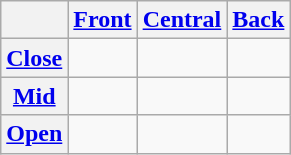<table class="wikitable" style="text-align:center">
<tr>
<th></th>
<th><a href='#'>Front</a></th>
<th><a href='#'>Central</a></th>
<th><a href='#'>Back</a></th>
</tr>
<tr>
<th><a href='#'>Close</a></th>
<td></td>
<td></td>
<td></td>
</tr>
<tr>
<th><a href='#'>Mid</a></th>
<td></td>
<td></td>
<td></td>
</tr>
<tr>
<th><a href='#'>Open</a></th>
<td></td>
<td></td>
<td></td>
</tr>
</table>
